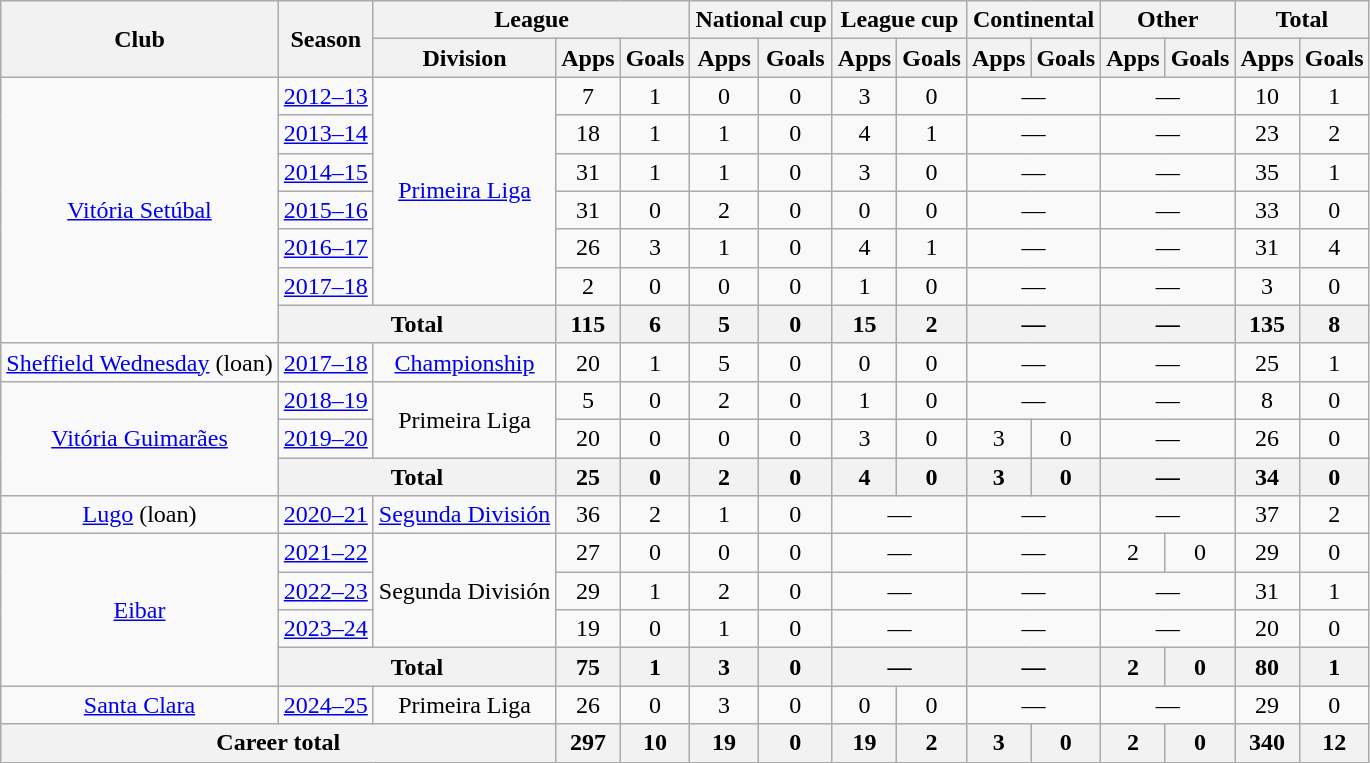<table class="wikitable" style="text-align:center">
<tr>
<th rowspan="2">Club</th>
<th rowspan="2">Season</th>
<th colspan="3">League</th>
<th colspan="2">National cup</th>
<th colspan="2">League cup</th>
<th colspan="2">Continental</th>
<th colspan="2">Other</th>
<th colspan="2">Total</th>
</tr>
<tr>
<th>Division</th>
<th>Apps</th>
<th>Goals</th>
<th>Apps</th>
<th>Goals</th>
<th>Apps</th>
<th>Goals</th>
<th>Apps</th>
<th>Goals</th>
<th>Apps</th>
<th>Goals</th>
<th>Apps</th>
<th>Goals</th>
</tr>
<tr>
<td rowspan="7"><a href='#'>Vitória Setúbal</a></td>
<td><a href='#'>2012–13</a></td>
<td rowspan="6"><a href='#'>Primeira Liga</a></td>
<td>7</td>
<td>1</td>
<td>0</td>
<td>0</td>
<td>3</td>
<td>0</td>
<td colspan="2">—</td>
<td colspan="2">—</td>
<td>10</td>
<td>1</td>
</tr>
<tr>
<td><a href='#'>2013–14</a></td>
<td>18</td>
<td>1</td>
<td>1</td>
<td>0</td>
<td>4</td>
<td>1</td>
<td colspan="2">—</td>
<td colspan="2">—</td>
<td>23</td>
<td>2</td>
</tr>
<tr>
<td><a href='#'>2014–15</a></td>
<td>31</td>
<td>1</td>
<td>1</td>
<td>0</td>
<td>3</td>
<td>0</td>
<td colspan="2">—</td>
<td colspan="2">—</td>
<td>35</td>
<td>1</td>
</tr>
<tr>
<td><a href='#'>2015–16</a></td>
<td>31</td>
<td>0</td>
<td>2</td>
<td>0</td>
<td>0</td>
<td>0</td>
<td colspan="2">—</td>
<td colspan="2">—</td>
<td>33</td>
<td>0</td>
</tr>
<tr>
<td><a href='#'>2016–17</a></td>
<td>26</td>
<td>3</td>
<td>1</td>
<td>0</td>
<td>4</td>
<td>1</td>
<td colspan="2">—</td>
<td colspan="2">—</td>
<td>31</td>
<td>4</td>
</tr>
<tr>
<td><a href='#'>2017–18</a></td>
<td>2</td>
<td>0</td>
<td>0</td>
<td>0</td>
<td>1</td>
<td>0</td>
<td colspan="2">—</td>
<td colspan="2">—</td>
<td>3</td>
<td>0</td>
</tr>
<tr>
<th colspan="2">Total</th>
<th>115</th>
<th>6</th>
<th>5</th>
<th>0</th>
<th>15</th>
<th>2</th>
<th colspan="2">—</th>
<th colspan="2">—</th>
<th>135</th>
<th>8</th>
</tr>
<tr>
<td><a href='#'>Sheffield Wednesday</a> (loan)</td>
<td><a href='#'>2017–18</a></td>
<td><a href='#'>Championship</a></td>
<td>20</td>
<td>1</td>
<td>5</td>
<td>0</td>
<td>0</td>
<td>0</td>
<td colspan="2">—</td>
<td colspan="2">—</td>
<td>25</td>
<td>1</td>
</tr>
<tr>
<td rowspan="3"><a href='#'>Vitória Guimarães</a></td>
<td><a href='#'>2018–19</a></td>
<td rowspan="2">Primeira Liga</td>
<td>5</td>
<td>0</td>
<td>2</td>
<td>0</td>
<td>1</td>
<td>0</td>
<td colspan="2">—</td>
<td colspan="2">—</td>
<td>8</td>
<td>0</td>
</tr>
<tr>
<td><a href='#'>2019–20</a></td>
<td>20</td>
<td>0</td>
<td>0</td>
<td>0</td>
<td>3</td>
<td>0</td>
<td>3</td>
<td>0</td>
<td colspan="2">—</td>
<td>26</td>
<td>0</td>
</tr>
<tr>
<th colspan="2">Total</th>
<th>25</th>
<th>0</th>
<th>2</th>
<th>0</th>
<th>4</th>
<th>0</th>
<th>3</th>
<th>0</th>
<th colspan="2">—</th>
<th>34</th>
<th>0</th>
</tr>
<tr>
<td><a href='#'>Lugo</a> (loan)</td>
<td><a href='#'>2020–21</a></td>
<td><a href='#'>Segunda División</a></td>
<td>36</td>
<td>2</td>
<td>1</td>
<td>0</td>
<td colspan="2">—</td>
<td colspan="2">—</td>
<td colspan="2">—</td>
<td>37</td>
<td>2</td>
</tr>
<tr>
<td rowspan="4"><a href='#'>Eibar</a></td>
<td><a href='#'>2021–22</a></td>
<td rowspan="3">Segunda División</td>
<td>27</td>
<td>0</td>
<td>0</td>
<td>0</td>
<td colspan="2">—</td>
<td colspan="2">—</td>
<td>2</td>
<td>0</td>
<td>29</td>
<td>0</td>
</tr>
<tr>
<td><a href='#'>2022–23</a></td>
<td>29</td>
<td>1</td>
<td>2</td>
<td>0</td>
<td colspan="2">—</td>
<td colspan="2">—</td>
<td colspan="2">—</td>
<td>31</td>
<td>1</td>
</tr>
<tr>
<td><a href='#'>2023–24</a></td>
<td>19</td>
<td>0</td>
<td>1</td>
<td>0</td>
<td colspan="2">—</td>
<td colspan="2">—</td>
<td colspan="2">—</td>
<td>20</td>
<td>0</td>
</tr>
<tr>
<th colspan="2">Total</th>
<th>75</th>
<th>1</th>
<th>3</th>
<th>0</th>
<th colspan="2">—</th>
<th colspan="2">—</th>
<th>2</th>
<th>0</th>
<th>80</th>
<th>1</th>
</tr>
<tr>
<td><a href='#'>Santa Clara</a></td>
<td><a href='#'>2024–25</a></td>
<td>Primeira Liga</td>
<td>26</td>
<td>0</td>
<td>3</td>
<td>0</td>
<td>0</td>
<td>0</td>
<td colspan="2">—</td>
<td colspan="2">—</td>
<td>29</td>
<td>0</td>
</tr>
<tr>
<th colspan="3">Career total</th>
<th>297</th>
<th>10</th>
<th>19</th>
<th>0</th>
<th>19</th>
<th>2</th>
<th>3</th>
<th>0</th>
<th>2</th>
<th>0</th>
<th>340</th>
<th>12</th>
</tr>
</table>
